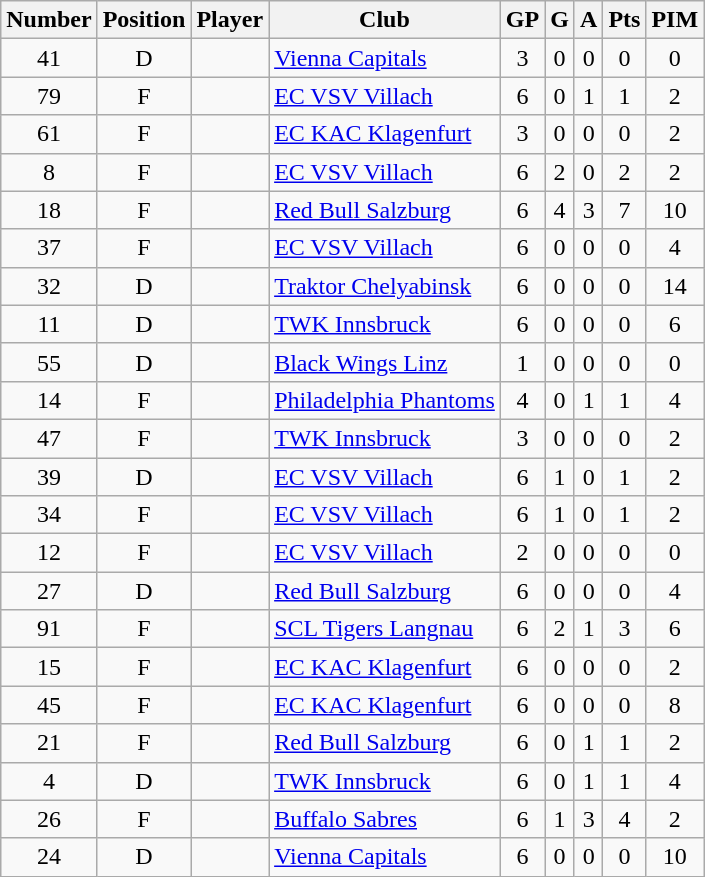<table class="wikitable sortable" style="text-align: center;">
<tr>
<th>Number</th>
<th>Position</th>
<th>Player</th>
<th>Club</th>
<th>GP</th>
<th>G</th>
<th>A</th>
<th>Pts</th>
<th>PIM</th>
</tr>
<tr>
<td>41</td>
<td>D</td>
<td align=left></td>
<td align=left><a href='#'>Vienna Capitals</a></td>
<td>3</td>
<td>0</td>
<td>0</td>
<td>0</td>
<td>0</td>
</tr>
<tr>
<td>79</td>
<td>F</td>
<td align=left></td>
<td align=left><a href='#'>EC VSV Villach</a></td>
<td>6</td>
<td>0</td>
<td>1</td>
<td>1</td>
<td>2</td>
</tr>
<tr>
<td>61</td>
<td>F</td>
<td align=left></td>
<td align=left><a href='#'>EC KAC Klagenfurt</a></td>
<td>3</td>
<td>0</td>
<td>0</td>
<td>0</td>
<td>2</td>
</tr>
<tr>
<td>8</td>
<td>F</td>
<td align=left></td>
<td align=left><a href='#'>EC VSV Villach</a></td>
<td>6</td>
<td>2</td>
<td>0</td>
<td>2</td>
<td>2</td>
</tr>
<tr>
<td>18</td>
<td>F</td>
<td align=left></td>
<td align=left><a href='#'>Red Bull Salzburg</a></td>
<td>6</td>
<td>4</td>
<td>3</td>
<td>7</td>
<td>10</td>
</tr>
<tr>
<td>37</td>
<td>F</td>
<td align=left></td>
<td align=left><a href='#'>EC VSV Villach</a></td>
<td>6</td>
<td>0</td>
<td>0</td>
<td>0</td>
<td>4</td>
</tr>
<tr>
<td>32</td>
<td>D</td>
<td align=left></td>
<td align=left><a href='#'>Traktor Chelyabinsk</a></td>
<td>6</td>
<td>0</td>
<td>0</td>
<td>0</td>
<td>14</td>
</tr>
<tr>
<td>11</td>
<td>D</td>
<td align=left></td>
<td align=left><a href='#'>TWK Innsbruck</a></td>
<td>6</td>
<td>0</td>
<td>0</td>
<td>0</td>
<td>6</td>
</tr>
<tr>
<td>55</td>
<td>D</td>
<td align=left></td>
<td align=left><a href='#'>Black Wings Linz</a></td>
<td>1</td>
<td>0</td>
<td>0</td>
<td>0</td>
<td>0</td>
</tr>
<tr>
<td>14</td>
<td>F</td>
<td align=left></td>
<td align=left><a href='#'>Philadelphia Phantoms</a></td>
<td>4</td>
<td>0</td>
<td>1</td>
<td>1</td>
<td>4</td>
</tr>
<tr>
<td>47</td>
<td>F</td>
<td align=left></td>
<td align=left><a href='#'>TWK Innsbruck</a></td>
<td>3</td>
<td>0</td>
<td>0</td>
<td>0</td>
<td>2</td>
</tr>
<tr>
<td>39</td>
<td>D</td>
<td align=left></td>
<td align=left><a href='#'>EC VSV Villach</a></td>
<td>6</td>
<td>1</td>
<td>0</td>
<td>1</td>
<td>2</td>
</tr>
<tr>
<td>34</td>
<td>F</td>
<td align=left></td>
<td align=left><a href='#'>EC VSV Villach</a></td>
<td>6</td>
<td>1</td>
<td>0</td>
<td>1</td>
<td>2</td>
</tr>
<tr>
<td>12</td>
<td>F</td>
<td align=left></td>
<td align=left><a href='#'>EC VSV Villach</a></td>
<td>2</td>
<td>0</td>
<td>0</td>
<td>0</td>
<td>0</td>
</tr>
<tr>
<td>27</td>
<td>D</td>
<td align=left></td>
<td align=left><a href='#'>Red Bull Salzburg</a></td>
<td>6</td>
<td>0</td>
<td>0</td>
<td>0</td>
<td>4</td>
</tr>
<tr>
<td>91</td>
<td>F</td>
<td align=left></td>
<td align=left><a href='#'>SCL Tigers Langnau</a></td>
<td>6</td>
<td>2</td>
<td>1</td>
<td>3</td>
<td>6</td>
</tr>
<tr>
<td>15</td>
<td>F</td>
<td align=left></td>
<td align=left><a href='#'>EC KAC Klagenfurt</a></td>
<td>6</td>
<td>0</td>
<td>0</td>
<td>0</td>
<td>2</td>
</tr>
<tr>
<td>45</td>
<td>F</td>
<td align=left></td>
<td align=left><a href='#'>EC KAC Klagenfurt</a></td>
<td>6</td>
<td>0</td>
<td>0</td>
<td>0</td>
<td>8</td>
</tr>
<tr>
<td>21</td>
<td>F</td>
<td align=left></td>
<td align=left><a href='#'>Red Bull Salzburg</a></td>
<td>6</td>
<td>0</td>
<td>1</td>
<td>1</td>
<td>2</td>
</tr>
<tr>
<td>4</td>
<td>D</td>
<td align=left></td>
<td align=left><a href='#'>TWK Innsbruck</a></td>
<td>6</td>
<td>0</td>
<td>1</td>
<td>1</td>
<td>4</td>
</tr>
<tr>
<td>26</td>
<td>F</td>
<td align=left></td>
<td align=left><a href='#'>Buffalo Sabres</a></td>
<td>6</td>
<td>1</td>
<td>3</td>
<td>4</td>
<td>2</td>
</tr>
<tr>
<td>24</td>
<td>D</td>
<td align=left></td>
<td align=left><a href='#'>Vienna Capitals</a></td>
<td>6</td>
<td>0</td>
<td>0</td>
<td>0</td>
<td>10</td>
</tr>
</table>
